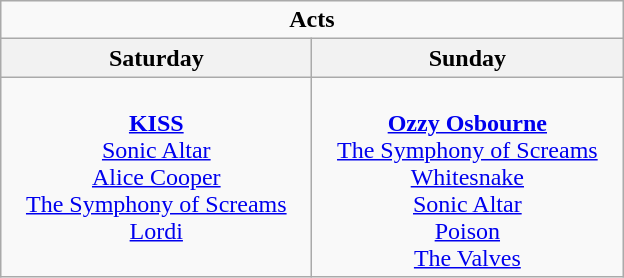<table class="wikitable">
<tr>
<td colspan="2" align="center"><strong>Acts</strong></td>
</tr>
<tr>
<th>Saturday</th>
<th>Sunday</th>
</tr>
<tr>
<td valign="top" align="center" width=200><br><strong><a href='#'>KISS</a></strong>
<br><a href='#'>Sonic Altar</a>
<br><a href='#'>Alice Cooper</a>
<br><a href='#'>The Symphony of Screams</a>
<br><a href='#'>Lordi</a></td>
<td valign="top" align="center" width=200><br><strong><a href='#'>Ozzy Osbourne</a></strong>
<br><a href='#'>The Symphony of Screams</a>
<br><a href='#'>Whitesnake</a>
<br><a href='#'>Sonic Altar</a>
<br><a href='#'>Poison</a>
<br><a href='#'>The Valves</a></td>
</tr>
</table>
